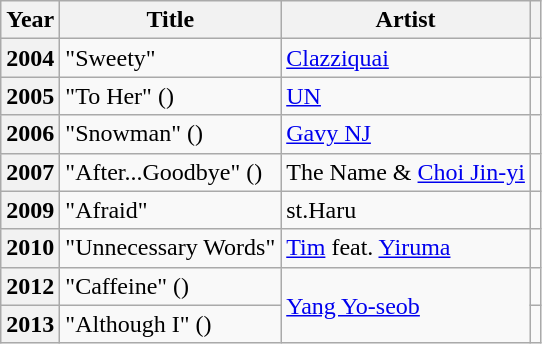<table class="wikitable plainrowheaders sortable">
<tr>
<th scope="col">Year</th>
<th scope="col">Title</th>
<th scope="col">Artist</th>
<th scope="col" class="unsortable"></th>
</tr>
<tr>
<th scope="row">2004</th>
<td>"Sweety"</td>
<td><a href='#'>Clazziquai</a></td>
<td style="text-align:center"></td>
</tr>
<tr>
<th scope="row">2005</th>
<td>"To Her" ()</td>
<td><a href='#'>UN</a></td>
<td style="text-align:center"></td>
</tr>
<tr>
<th scope="row">2006</th>
<td>"Snowman" ()</td>
<td><a href='#'>Gavy NJ</a></td>
<td style="text-align:center"></td>
</tr>
<tr>
<th scope="row">2007</th>
<td>"After...Goodbye" ()</td>
<td>The Name & <a href='#'>Choi Jin-yi</a></td>
<td style="text-align:center"></td>
</tr>
<tr>
<th scope="row">2009</th>
<td>"Afraid"</td>
<td>st.Haru</td>
<td style="text-align:center"></td>
</tr>
<tr>
<th scope="row">2010</th>
<td>"Unnecessary Words"</td>
<td><a href='#'>Tim</a> feat. <a href='#'>Yiruma</a></td>
<td style="text-align:center"></td>
</tr>
<tr>
<th scope="row">2012</th>
<td>"Caffeine" ()</td>
<td rowspan="2"><a href='#'>Yang Yo-seob</a></td>
<td style="text-align:center"></td>
</tr>
<tr>
<th scope="row">2013</th>
<td>"Although I" ()</td>
<td style="text-align:center"></td>
</tr>
</table>
